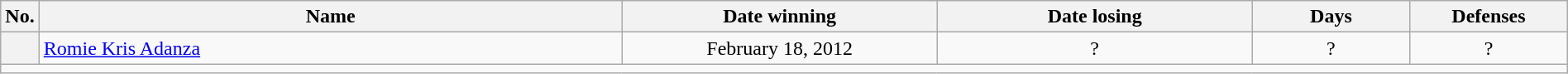<table class="wikitable" style="width:100%;">
<tr>
<th style="width:1%;">No.</th>
<th style="width:37%;">Name</th>
<th style="width:20%;">Date winning</th>
<th style="width:20%;">Date losing</th>
<th data-sort-type="number" style="width:10%;">Days</th>
<th data-sort-type="number" style="width:10%;">Defenses</th>
</tr>
<tr align=center>
<th></th>
<td align=left> <a href='#'>Romie Kris Adanza</a></td>
<td>February 18, 2012</td>
<td>?</td>
<td>?</td>
<td>?</td>
</tr>
<tr>
<td colspan="6"></td>
</tr>
</table>
